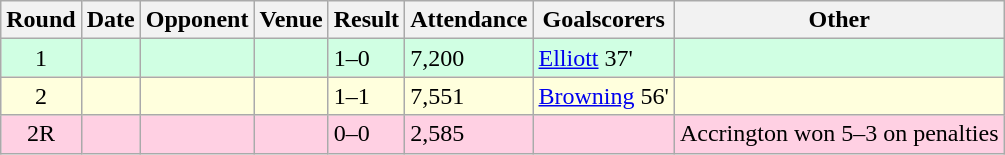<table class="wikitable">
<tr>
<th>Round</th>
<th>Date</th>
<th>Opponent</th>
<th>Venue</th>
<th>Result</th>
<th>Attendance</th>
<th>Goalscorers</th>
<th>Other</th>
</tr>
<tr style="background: #d0ffe3;">
<td style="text-align:center;">1</td>
<td></td>
<td></td>
<td></td>
<td>1–0</td>
<td>7,200</td>
<td><a href='#'>Elliott</a> 37'</td>
<td></td>
</tr>
<tr style="background:#ffd;">
<td style="text-align:center;">2</td>
<td></td>
<td></td>
<td></td>
<td>1–1</td>
<td>7,551</td>
<td><a href='#'>Browning</a> 56'</td>
<td></td>
</tr>
<tr style="background: #ffd0e3;">
<td style="text-align:center;">2R</td>
<td></td>
<td></td>
<td></td>
<td>0–0</td>
<td>2,585</td>
<td></td>
<td>Accrington won 5–3 on penalties</td>
</tr>
</table>
